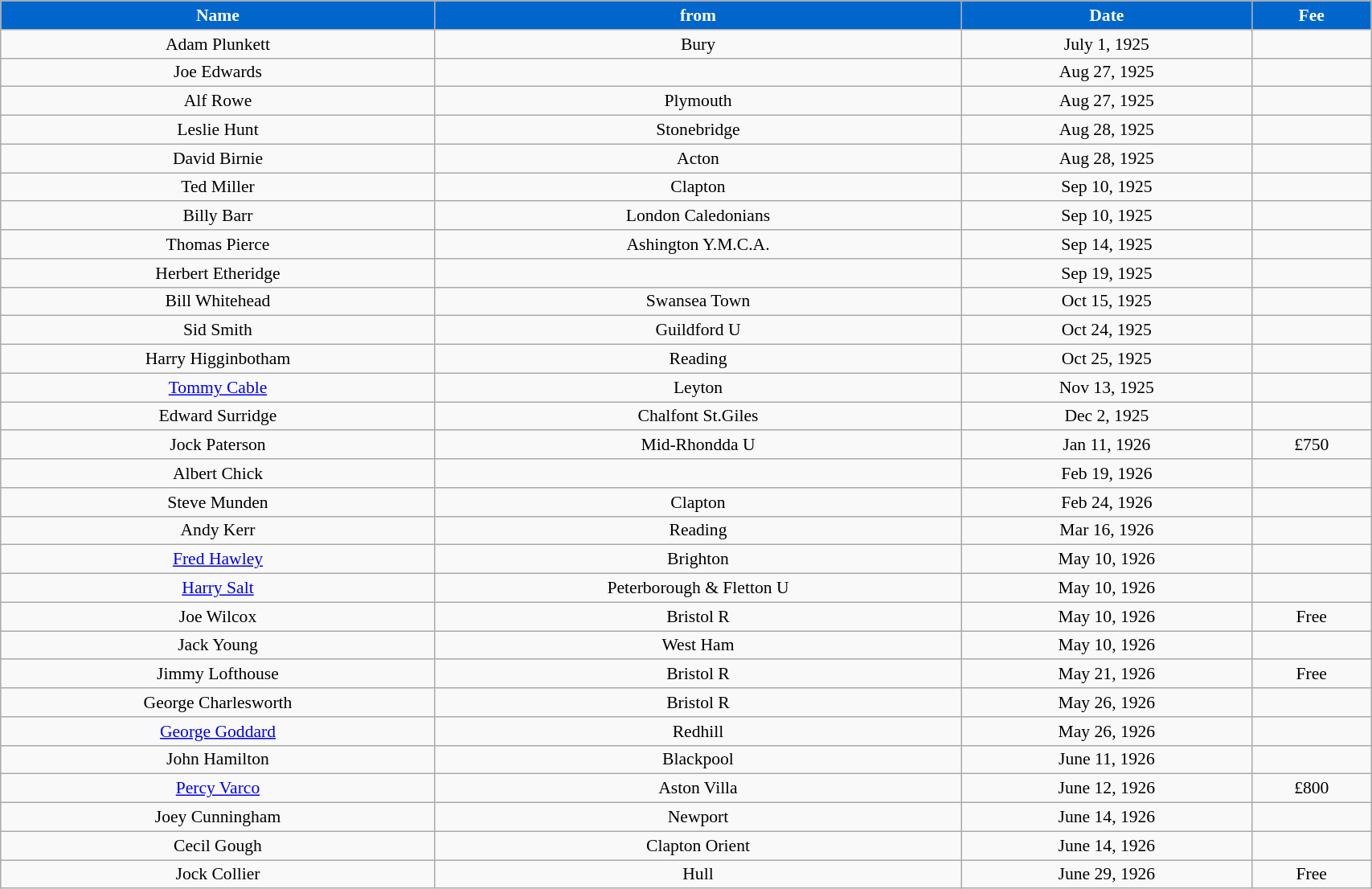<table class="wikitable" style="text-align:center; font-size:90%; width:90%;">
<tr>
<th style="background:#0066CC; color:#FFFFFF; text-align:center;"><strong>Name</strong></th>
<th style="background:#0066CC; color:#FFFFFF; text-align:center;">from</th>
<th style="background:#0066CC; color:#FFFFFF; text-align:center;">Date</th>
<th style="background:#0066CC; color:#FFFFFF; text-align:center;">Fee</th>
</tr>
<tr>
<td>Adam Plunkett</td>
<td>Bury</td>
<td>July 1, 1925</td>
<td></td>
</tr>
<tr>
<td>Joe Edwards</td>
<td></td>
<td>Aug 27, 1925</td>
<td></td>
</tr>
<tr>
<td>Alf Rowe</td>
<td>Plymouth</td>
<td>Aug 27, 1925</td>
<td></td>
</tr>
<tr>
<td>Leslie Hunt</td>
<td>Stonebridge</td>
<td>Aug 28, 1925</td>
<td></td>
</tr>
<tr>
<td>David Birnie</td>
<td>Acton</td>
<td>Aug 28, 1925</td>
<td></td>
</tr>
<tr>
<td>Ted Miller</td>
<td>Clapton</td>
<td>Sep 10, 1925</td>
<td></td>
</tr>
<tr>
<td>Billy Barr</td>
<td>London Caledonians</td>
<td>Sep 10, 1925</td>
<td></td>
</tr>
<tr>
<td>Thomas Pierce</td>
<td>Ashington Y.M.C.A.</td>
<td>Sep 14, 1925</td>
<td></td>
</tr>
<tr>
<td>Herbert Etheridge</td>
<td></td>
<td>Sep 19, 1925</td>
<td></td>
</tr>
<tr>
<td>Bill Whitehead</td>
<td>Swansea Town</td>
<td>Oct 15, 1925</td>
<td></td>
</tr>
<tr>
<td>Sid Smith</td>
<td>Guildford U</td>
<td>Oct 24, 1925</td>
<td></td>
</tr>
<tr>
<td>Harry Higginbotham</td>
<td>Reading</td>
<td>Oct 25, 1925</td>
<td></td>
</tr>
<tr>
<td><a href='#'>Tommy Cable</a></td>
<td>Leyton</td>
<td>Nov 13, 1925</td>
<td></td>
</tr>
<tr>
<td>Edward Surridge</td>
<td>Chalfont St.Giles</td>
<td>Dec 2, 1925</td>
<td></td>
</tr>
<tr>
<td>Jock Paterson</td>
<td>Mid-Rhondda U</td>
<td>Jan 11, 1926</td>
<td>£750</td>
</tr>
<tr>
<td>Albert Chick</td>
<td></td>
<td>Feb 19, 1926</td>
<td></td>
</tr>
<tr>
<td>Steve Munden</td>
<td>Clapton</td>
<td>Feb 24, 1926</td>
<td></td>
</tr>
<tr>
<td>Andy Kerr</td>
<td>Reading</td>
<td>Mar 16, 1926</td>
<td></td>
</tr>
<tr>
<td><a href='#'>Fred Hawley</a></td>
<td>Brighton</td>
<td>May 10, 1926</td>
<td></td>
</tr>
<tr>
<td><a href='#'>Harry Salt</a></td>
<td>Peterborough & Fletton U</td>
<td>May 10, 1926</td>
<td></td>
</tr>
<tr>
<td>Joe Wilcox</td>
<td>Bristol R</td>
<td>May 10, 1926</td>
<td>Free</td>
</tr>
<tr>
<td>Jack Young</td>
<td>West Ham</td>
<td>May 10, 1926</td>
<td></td>
</tr>
<tr>
<td>Jimmy Lofthouse</td>
<td>Bristol R</td>
<td>May 21, 1926</td>
<td>Free</td>
</tr>
<tr>
<td>George Charlesworth</td>
<td>Bristol R</td>
<td>May 26, 1926</td>
<td></td>
</tr>
<tr>
<td><a href='#'>George Goddard</a></td>
<td>Redhill</td>
<td>May 26, 1926</td>
<td></td>
</tr>
<tr>
<td>John Hamilton</td>
<td>Blackpool</td>
<td>June 11, 1926</td>
<td></td>
</tr>
<tr>
<td><a href='#'>Percy Varco</a></td>
<td>Aston Villa</td>
<td>June 12, 1926</td>
<td>£800</td>
</tr>
<tr>
<td>Joey Cunningham</td>
<td>Newport</td>
<td>June 14, 1926</td>
<td></td>
</tr>
<tr>
<td>Cecil Gough</td>
<td>Clapton Orient</td>
<td>June 14, 1926</td>
<td></td>
</tr>
<tr>
<td>Jock Collier</td>
<td>Hull</td>
<td>June 29, 1926</td>
<td>Free</td>
</tr>
</table>
